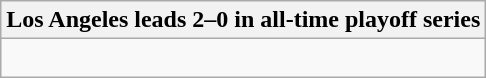<table class="wikitable collapsible collapsed">
<tr>
<th>Los Angeles leads 2–0 in all-time playoff series</th>
</tr>
<tr>
<td><br>
</td>
</tr>
</table>
